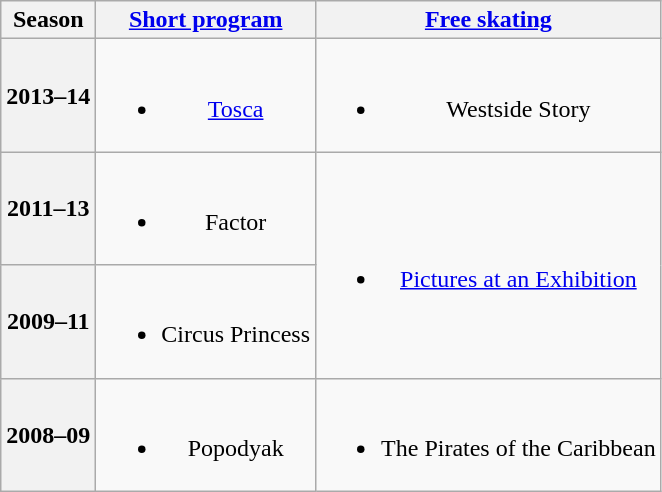<table class=wikitable style=text-align:center>
<tr>
<th>Season</th>
<th><a href='#'>Short program</a></th>
<th><a href='#'>Free skating</a></th>
</tr>
<tr>
<th>2013–14 <br> </th>
<td><br><ul><li><a href='#'>Tosca</a> <br></li></ul></td>
<td><br><ul><li>Westside Story  <br></li></ul></td>
</tr>
<tr>
<th>2011–13 <br> </th>
<td><br><ul><li>Factor <br></li></ul></td>
<td rowspan=2><br><ul><li><a href='#'>Pictures at an Exhibition</a> <br></li></ul></td>
</tr>
<tr>
<th>2009–11 <br> </th>
<td><br><ul><li>Circus Princess <br></li></ul></td>
</tr>
<tr>
<th>2008–09 <br> </th>
<td><br><ul><li>Popodyak <br></li></ul></td>
<td><br><ul><li>The Pirates of the Caribbean</li></ul></td>
</tr>
</table>
